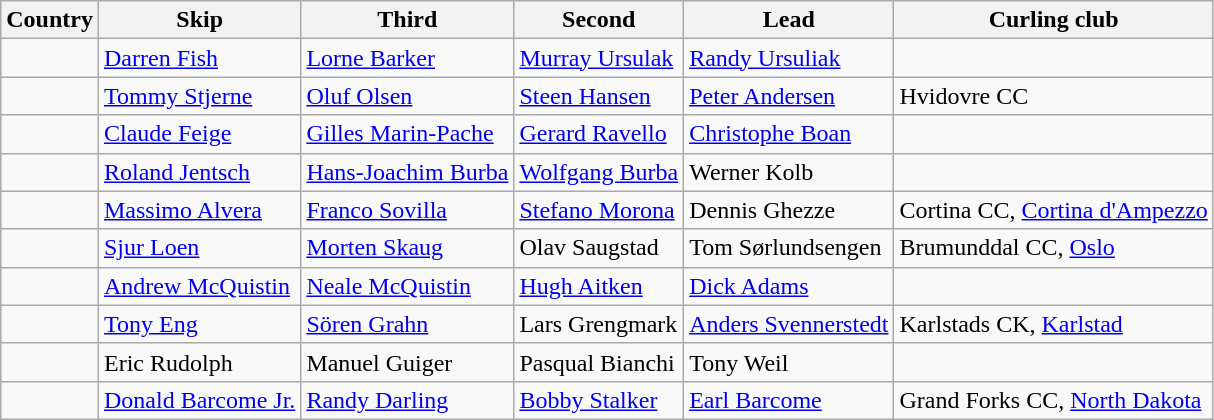<table class=wikitable>
<tr>
<th>Country</th>
<th>Skip</th>
<th>Third</th>
<th>Second</th>
<th>Lead</th>
<th>Curling club</th>
</tr>
<tr>
<td></td>
<td><a href='#'>Darren Fish</a></td>
<td><a href='#'>Lorne Barker</a></td>
<td><a href='#'>Murray Ursulak</a></td>
<td><a href='#'>Randy Ursuliak</a></td>
<td></td>
</tr>
<tr>
<td></td>
<td><a href='#'>Tommy Stjerne</a></td>
<td><a href='#'>Oluf Olsen</a></td>
<td><a href='#'>Steen Hansen</a></td>
<td><a href='#'>Peter Andersen</a></td>
<td>Hvidovre CC</td>
</tr>
<tr>
<td></td>
<td><a href='#'>Claude Feige</a></td>
<td><a href='#'>Gilles Marin-Pache</a></td>
<td><a href='#'>Gerard Ravello</a></td>
<td><a href='#'>Christophe Boan</a></td>
<td></td>
</tr>
<tr>
<td></td>
<td><a href='#'>Roland Jentsch</a></td>
<td><a href='#'>Hans-Joachim Burba</a></td>
<td><a href='#'>Wolfgang Burba</a></td>
<td>Werner Kolb</td>
<td></td>
</tr>
<tr>
<td></td>
<td><a href='#'>Massimo Alvera</a></td>
<td><a href='#'>Franco Sovilla</a></td>
<td><a href='#'>Stefano Morona</a></td>
<td>Dennis Ghezze</td>
<td>Cortina CC, <a href='#'>Cortina d'Ampezzo</a></td>
</tr>
<tr>
<td></td>
<td><a href='#'>Sjur Loen</a></td>
<td><a href='#'>Morten Skaug</a></td>
<td>Olav Saugstad</td>
<td>Tom Sørlundsengen</td>
<td>Brumunddal CC, <a href='#'>Oslo</a></td>
</tr>
<tr>
<td></td>
<td><a href='#'>Andrew McQuistin</a></td>
<td><a href='#'>Neale McQuistin</a></td>
<td><a href='#'>Hugh Aitken</a></td>
<td><a href='#'>Dick Adams</a></td>
<td></td>
</tr>
<tr>
<td></td>
<td><a href='#'>Tony Eng</a></td>
<td><a href='#'>Sören Grahn</a></td>
<td>Lars Grengmark</td>
<td><a href='#'>Anders Svennerstedt</a></td>
<td>Karlstads CK, <a href='#'>Karlstad</a></td>
</tr>
<tr>
<td></td>
<td>Eric Rudolph</td>
<td>Manuel Guiger</td>
<td>Pasqual Bianchi</td>
<td>Tony Weil</td>
<td></td>
</tr>
<tr>
<td></td>
<td><a href='#'>Donald Barcome Jr.</a></td>
<td><a href='#'>Randy Darling</a></td>
<td><a href='#'>Bobby Stalker</a></td>
<td><a href='#'>Earl Barcome</a></td>
<td>Grand Forks CC, <a href='#'>North Dakota</a></td>
</tr>
</table>
